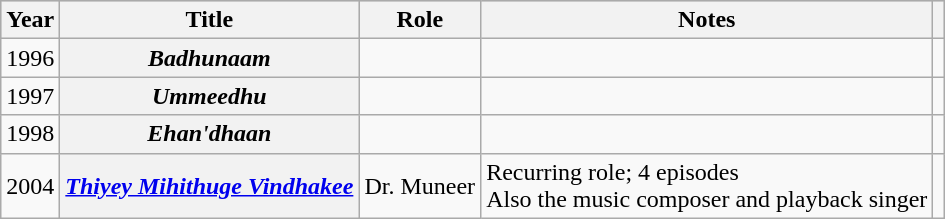<table class="wikitable sortable plainrowheaders">
<tr style="background:#ccc; text-align:center;">
<th scope="col">Year</th>
<th scope="col">Title</th>
<th scope="col">Role</th>
<th scope="col">Notes</th>
<th scope="col" class="unsortable"></th>
</tr>
<tr>
<td>1996</td>
<th scope="row"><em>Badhunaam</em></th>
<td></td>
<td></td>
<td></td>
</tr>
<tr>
<td>1997</td>
<th scope="row"><em>Ummeedhu</em></th>
<td></td>
<td></td>
<td></td>
</tr>
<tr>
<td>1998</td>
<th scope="row"><em>Ehan'dhaan</em></th>
<td></td>
<td></td>
<td></td>
</tr>
<tr>
<td>2004</td>
<th scope="row"><em><a href='#'>Thiyey Mihithuge Vindhakee</a></em></th>
<td>Dr. Muneer</td>
<td>Recurring role; 4 episodes<br>Also the music composer and playback singer</td>
<td style="text-align: center;"></td>
</tr>
</table>
